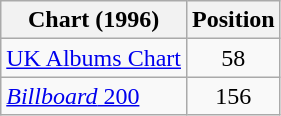<table class="wikitable sortable">
<tr>
<th>Chart (1996)</th>
<th>Position</th>
</tr>
<tr>
<td align="left"><a href='#'>UK Albums Chart</a></td>
<td align="center">58</td>
</tr>
<tr>
<td align="left"><a href='#'><em>Billboard</em> 200</a></td>
<td align="center">156</td>
</tr>
</table>
